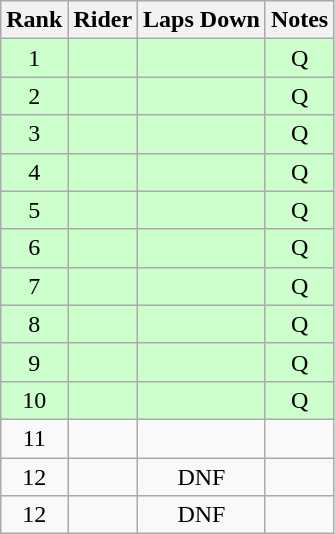<table class="wikitable" style="text-align:center">
<tr>
<th>Rank</th>
<th>Rider</th>
<th>Laps Down</th>
<th>Notes</th>
</tr>
<tr bgcolor=ccffcc>
<td>1</td>
<td align=left></td>
<td></td>
<td>Q</td>
</tr>
<tr bgcolor=ccffcc>
<td>2</td>
<td align=left></td>
<td></td>
<td>Q</td>
</tr>
<tr bgcolor=ccffcc>
<td>3</td>
<td align=left></td>
<td></td>
<td>Q</td>
</tr>
<tr bgcolor=ccffcc>
<td>4</td>
<td align=left></td>
<td></td>
<td>Q</td>
</tr>
<tr bgcolor=ccffcc>
<td>5</td>
<td align=left></td>
<td></td>
<td>Q</td>
</tr>
<tr bgcolor=ccffcc>
<td>6</td>
<td align=left></td>
<td></td>
<td>Q</td>
</tr>
<tr bgcolor=ccffcc>
<td>7</td>
<td align=left></td>
<td></td>
<td>Q</td>
</tr>
<tr bgcolor=ccffcc>
<td>8</td>
<td align=left></td>
<td></td>
<td>Q</td>
</tr>
<tr bgcolor=ccffcc>
<td>9</td>
<td align=left></td>
<td></td>
<td>Q</td>
</tr>
<tr bgcolor=ccffcc>
<td>10</td>
<td align=left></td>
<td></td>
<td>Q</td>
</tr>
<tr>
<td>11</td>
<td align=left></td>
<td></td>
<td></td>
</tr>
<tr>
<td>12</td>
<td align=left></td>
<td>DNF</td>
<td></td>
</tr>
<tr>
<td>12</td>
<td align=left></td>
<td>DNF</td>
<td></td>
</tr>
</table>
